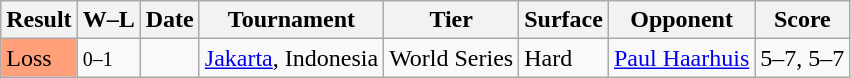<table class="sortable wikitable">
<tr>
<th>Result</th>
<th class="unsortable">W–L</th>
<th>Date</th>
<th>Tournament</th>
<th>Tier</th>
<th>Surface</th>
<th>Opponent</th>
<th class="unsortable">Score</th>
</tr>
<tr>
<td style="background:#ffa07a;">Loss</td>
<td><small>0–1</small></td>
<td><a href='#'></a></td>
<td><a href='#'>Jakarta</a>, Indonesia</td>
<td>World Series</td>
<td>Hard</td>
<td> <a href='#'>Paul Haarhuis</a></td>
<td>5–7, 5–7</td>
</tr>
</table>
